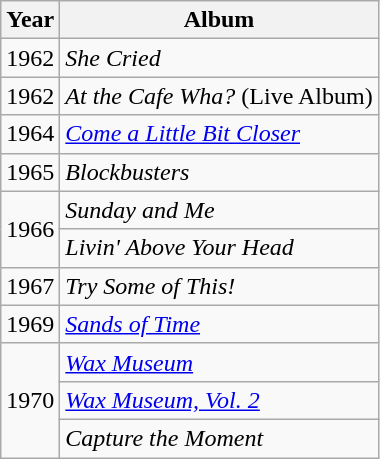<table class="wikitable">
<tr>
<th>Year</th>
<th>Album</th>
</tr>
<tr>
<td>1962</td>
<td><em>She Cried</em></td>
</tr>
<tr>
<td>1962</td>
<td><em>At the Cafe Wha?</em> (Live Album)</td>
</tr>
<tr>
<td>1964</td>
<td><em><a href='#'>Come a Little Bit Closer</a></em></td>
</tr>
<tr>
<td>1965</td>
<td><em>Blockbusters</em></td>
</tr>
<tr>
<td rowspan="2">1966</td>
<td><em>Sunday and Me</em></td>
</tr>
<tr>
<td><em>Livin' Above Your Head</em></td>
</tr>
<tr>
<td>1967</td>
<td><em>Try Some of This!</em></td>
</tr>
<tr>
<td>1969</td>
<td><em><a href='#'>Sands of Time</a></em></td>
</tr>
<tr>
<td rowspan="3">1970</td>
<td><em><a href='#'>Wax Museum</a></em></td>
</tr>
<tr>
<td><em><a href='#'>Wax Museum, Vol. 2</a></em></td>
</tr>
<tr>
<td><em>Capture the Moment</em></td>
</tr>
</table>
